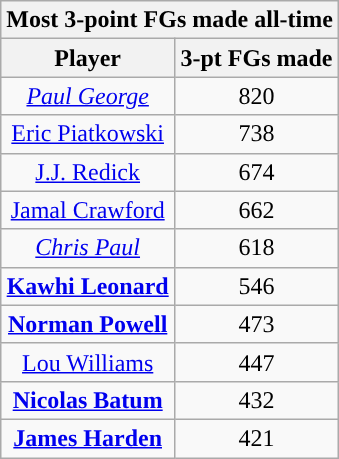<table class="wikitable sortable" style="text-align:center">
<tr>
<th colspan="2">Most 3-point FGs made all-time</th>
</tr>
<tr>
<th>Player</th>
<th>3-pt FGs made</th>
</tr>
<tr>
<td><em><a href='#'>Paul George</a></em></td>
<td>820</td>
</tr>
<tr>
<td><a href='#'>Eric Piatkowski</a></td>
<td>738</td>
</tr>
<tr>
<td><a href='#'>J.J. Redick</a></td>
<td>674</td>
</tr>
<tr>
<td><a href='#'>Jamal Crawford</a></td>
<td>662</td>
</tr>
<tr>
<td><em><a href='#'>Chris Paul</a></em></td>
<td>618</td>
</tr>
<tr>
<td><strong><a href='#'>Kawhi Leonard</a></strong></td>
<td>546</td>
</tr>
<tr>
<td><strong><a href='#'>Norman Powell</a></strong></td>
<td>473</td>
</tr>
<tr>
<td><a href='#'>Lou Williams</a></td>
<td>447</td>
</tr>
<tr>
<td><strong><a href='#'>Nicolas Batum</a></strong></td>
<td>432</td>
</tr>
<tr>
<td><strong><a href='#'>James Harden</a></strong></td>
<td>421</td>
</tr>
</table>
